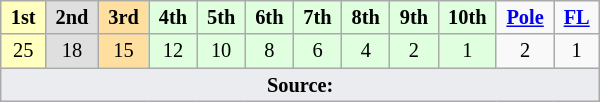<table class="wikitable" style="font-size: 85%; text-align:center">
<tr>
<td style="background:#FFFFBF"> <strong>1st</strong> </td>
<td style="background:#DFDFDF"> <strong>2nd</strong> </td>
<td style="background:#FFDF9F"> <strong>3rd</strong> </td>
<td style="background:#DFFFDF"> <strong>4th</strong> </td>
<td style="background:#DFFFDF"> <strong>5th</strong> </td>
<td style="background:#DFFFDF"> <strong>6th</strong> </td>
<td style="background:#DFFFDF"> <strong>7th</strong> </td>
<td style="background:#DFFFDF"> <strong>8th</strong> </td>
<td style="background:#DFFFDF"> <strong>9th</strong> </td>
<td style="background:#DFFFDF"> <strong>10th</strong> </td>
<td> <strong><a href='#'>Pole</a></strong> </td>
<td> <strong><a href='#'>FL</a></strong> </td>
</tr>
<tr>
<td style="background:#FFFFBF">25</td>
<td style="background:#DFDFDF">18</td>
<td style="background:#FFDF9F">15</td>
<td style="background:#DFFFDF">12</td>
<td style="background:#DFFFDF">10</td>
<td style="background:#DFFFDF">8</td>
<td style="background:#DFFFDF">6</td>
<td style="background:#DFFFDF">4</td>
<td style="background:#DFFFDF">2</td>
<td style="background:#DFFFDF">1</td>
<td>2</td>
<td>1</td>
</tr>
<tr class="sortbottom">
<td colspan="100" style="background-color:#EAECF0;text-align:center"><strong>Source:</strong></td>
</tr>
</table>
